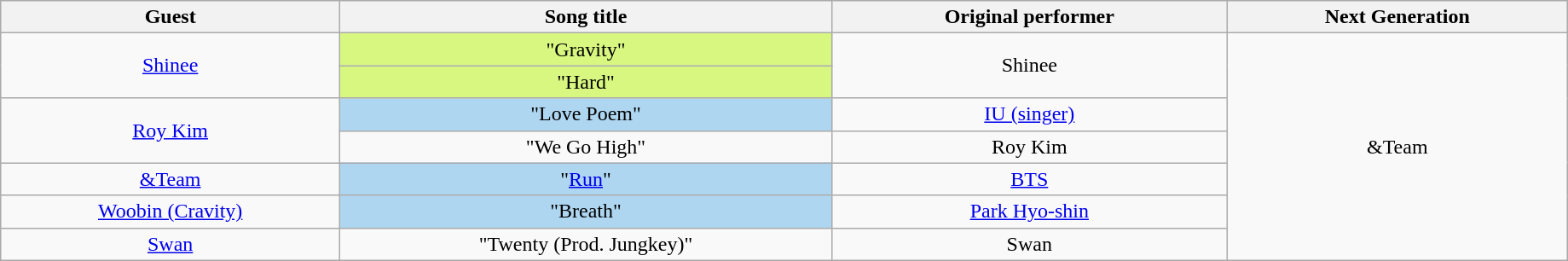<table Class ="wikitable" style="text-align:center; clear:both; text-align:center; width:97%">
<tr>
<th>Guest</th>
<th>Song title</th>
<th>Original performer</th>
<th>Next Generation</th>
</tr>
<tr>
<td rowspan="2"><a href='#'>Shinee</a></td>
<td bgcolor="#D8F781">"Gravity"</td>
<td rowspan="2">Shinee</td>
<td rowspan="8">&Team</td>
</tr>
<tr>
<td bgcolor="#D8F781">"Hard"</td>
</tr>
<tr>
<td rowspan="2"><a href='#'>Roy Kim</a></td>
<td bgcolor="#aed6f1">"Love Poem"</td>
<td><a href='#'>IU (singer)</a></td>
</tr>
<tr>
<td>"We Go High"</td>
<td>Roy Kim</td>
</tr>
<tr>
<td><a href='#'>&Team</a></td>
<td bgcolor="#aed6f1">"<a href='#'>Run</a>"</td>
<td><a href='#'>BTS</a></td>
</tr>
<tr>
<td><a href='#'>Woobin (Cravity)</a></td>
<td bgcolor="#aed6f1">"Breath"</td>
<td><a href='#'>Park Hyo-shin</a></td>
</tr>
<tr>
<td><a href='#'>Swan</a></td>
<td>"Twenty (Prod. Jungkey)"</td>
<td>Swan</td>
</tr>
</table>
